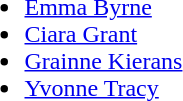<table>
<tr style="vertical-align:top">
<td><br><ul><li> <a href='#'>Emma Byrne</a></li><li> <a href='#'>Ciara Grant</a></li><li> <a href='#'>Grainne Kierans</a></li><li> <a href='#'>Yvonne Tracy</a></li></ul></td>
</tr>
</table>
